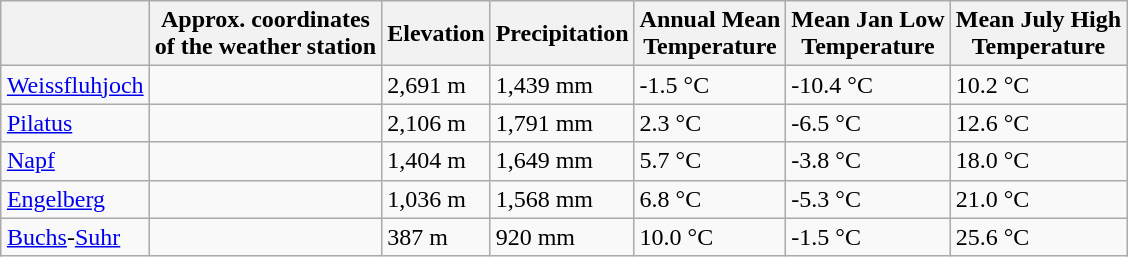<table class="wikitable" style="margin:0 auto;">
<tr>
<th></th>
<th>Approx. coordinates<br>of the weather station</th>
<th>Elevation</th>
<th>Precipitation</th>
<th>Annual Mean<br>Temperature</th>
<th>Mean Jan Low<br>Temperature</th>
<th>Mean July High<br>Temperature</th>
</tr>
<tr>
<td><a href='#'>Weissfluhjoch</a></td>
<td></td>
<td>2,691 m</td>
<td>1,439 mm</td>
<td>-1.5 °C</td>
<td>-10.4 °C</td>
<td>10.2 °C</td>
</tr>
<tr>
<td><a href='#'>Pilatus</a></td>
<td></td>
<td>2,106 m</td>
<td>1,791 mm</td>
<td>2.3 °C</td>
<td>-6.5 °C</td>
<td>12.6 °C</td>
</tr>
<tr>
<td><a href='#'>Napf</a></td>
<td></td>
<td>1,404 m</td>
<td>1,649 mm</td>
<td>5.7 °C</td>
<td>-3.8 °C</td>
<td>18.0 °C</td>
</tr>
<tr>
<td><a href='#'>Engelberg</a></td>
<td></td>
<td>1,036 m</td>
<td>1,568 mm</td>
<td>6.8 °C</td>
<td>-5.3 °C</td>
<td>21.0 °C</td>
</tr>
<tr>
<td><a href='#'>Buchs</a>-<a href='#'>Suhr</a></td>
<td></td>
<td>387 m</td>
<td>920 mm</td>
<td>10.0 °C</td>
<td>-1.5 °C</td>
<td>25.6 °C</td>
</tr>
</table>
